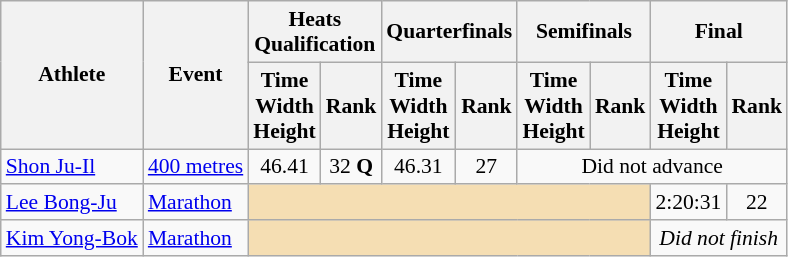<table class=wikitable style="font-size:90%; ">
<tr>
<th rowspan="2">Athlete</th>
<th rowspan="2">Event</th>
<th colspan="2">Heats<br>Qualification</th>
<th colspan="2">Quarterfinals</th>
<th colspan="2">Semifinals</th>
<th colspan="2">Final</th>
</tr>
<tr>
<th>Time<br>Width<br>Height</th>
<th>Rank</th>
<th>Time<br>Width<br>Height</th>
<th>Rank</th>
<th>Time<br>Width<br>Height</th>
<th>Rank</th>
<th>Time<br>Width<br>Height</th>
<th>Rank</th>
</tr>
<tr>
<td><a href='#'>Shon Ju-Il</a></td>
<td><a href='#'>400 metres</a></td>
<td align=center>46.41</td>
<td align=center>32 <strong>Q</strong></td>
<td align=center>46.31</td>
<td align=center>27</td>
<td colspan=4 align=center>Did not advance</td>
</tr>
<tr>
<td><a href='#'>Lee Bong-Ju</a></td>
<td><a href='#'>Marathon</a></td>
<td colspan=6 bgcolor="wheat"></td>
<td align=center>2:20:31</td>
<td align=center>22</td>
</tr>
<tr>
<td><a href='#'>Kim Yong-Bok</a></td>
<td><a href='#'>Marathon</a></td>
<td colspan=6 bgcolor="wheat"></td>
<td colspan=2 align=center><em>Did not finish</em></td>
</tr>
</table>
